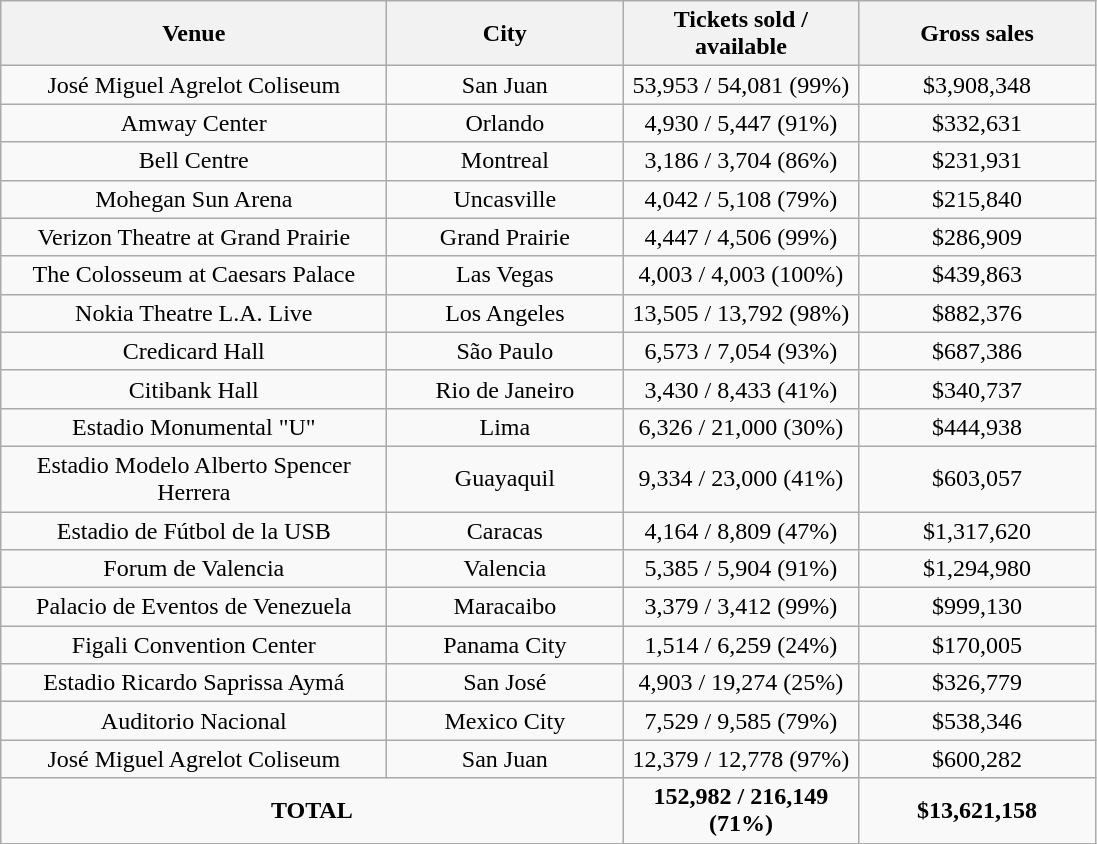<table class="wikitable" style="text-align:center;">
<tr>
<th width="250">Venue</th>
<th width="150">City</th>
<th width="150">Tickets sold / available</th>
<th width="150">Gross sales</th>
</tr>
<tr>
<td>José Miguel Agrelot Coliseum</td>
<td>San Juan</td>
<td>53,953 / 54,081 (99%)</td>
<td>$3,908,348</td>
</tr>
<tr>
<td>Amway Center</td>
<td>Orlando</td>
<td>4,930 / 5,447 (91%)</td>
<td>$332,631</td>
</tr>
<tr>
<td>Bell Centre</td>
<td>Montreal</td>
<td>3,186 / 3,704 (86%)</td>
<td>$231,931</td>
</tr>
<tr>
<td>Mohegan Sun Arena</td>
<td>Uncasville</td>
<td>4,042 / 5,108 (79%)</td>
<td>$215,840</td>
</tr>
<tr>
<td>Verizon Theatre at Grand Prairie</td>
<td>Grand Prairie</td>
<td>4,447 / 4,506 (99%)</td>
<td>$286,909</td>
</tr>
<tr>
<td>The Colosseum at Caesars Palace</td>
<td>Las Vegas</td>
<td>4,003 / 4,003 (100%)</td>
<td>$439,863</td>
</tr>
<tr>
<td>Nokia Theatre L.A. Live</td>
<td>Los Angeles</td>
<td>13,505 / 13,792 (98%)</td>
<td>$882,376</td>
</tr>
<tr>
<td>Credicard Hall</td>
<td>São Paulo</td>
<td>6,573 / 7,054 (93%)</td>
<td>$687,386</td>
</tr>
<tr>
<td>Citibank Hall</td>
<td>Rio de Janeiro</td>
<td>3,430 / 8,433 (41%)</td>
<td>$340,737</td>
</tr>
<tr>
<td>Estadio Monumental "U"</td>
<td>Lima</td>
<td>6,326 / 21,000 (30%)</td>
<td>$444,938</td>
</tr>
<tr>
<td>Estadio Modelo Alberto Spencer Herrera</td>
<td>Guayaquil</td>
<td>9,334 / 23,000 (41%)</td>
<td>$603,057</td>
</tr>
<tr>
<td>Estadio de Fútbol de la USB</td>
<td>Caracas</td>
<td>4,164 / 8,809 (47%)</td>
<td>$1,317,620</td>
</tr>
<tr>
<td>Forum de Valencia</td>
<td>Valencia</td>
<td>5,385 / 5,904 (91%)</td>
<td>$1,294,980</td>
</tr>
<tr>
<td>Palacio de Eventos de Venezuela</td>
<td>Maracaibo</td>
<td>3,379 / 3,412 (99%)</td>
<td>$999,130</td>
</tr>
<tr>
<td>Figali Convention Center</td>
<td>Panama City</td>
<td>1,514 / 6,259 (24%)</td>
<td>$170,005</td>
</tr>
<tr>
<td>Estadio Ricardo Saprissa Aymá</td>
<td>San José</td>
<td>4,903 / 19,274 (25%)</td>
<td>$326,779</td>
</tr>
<tr>
<td>Auditorio Nacional</td>
<td>Mexico City</td>
<td>7,529 / 9,585 (79%)</td>
<td>$538,346</td>
</tr>
<tr>
<td>José Miguel Agrelot Coliseum</td>
<td>San Juan</td>
<td>12,379 / 12,778 (97%)</td>
<td>$600,282</td>
</tr>
<tr>
<td colspan="2"><strong>TOTAL</strong></td>
<td><strong>152,982 / 216,149 (71%)</strong></td>
<td><strong>$13,621,158</strong></td>
</tr>
</table>
